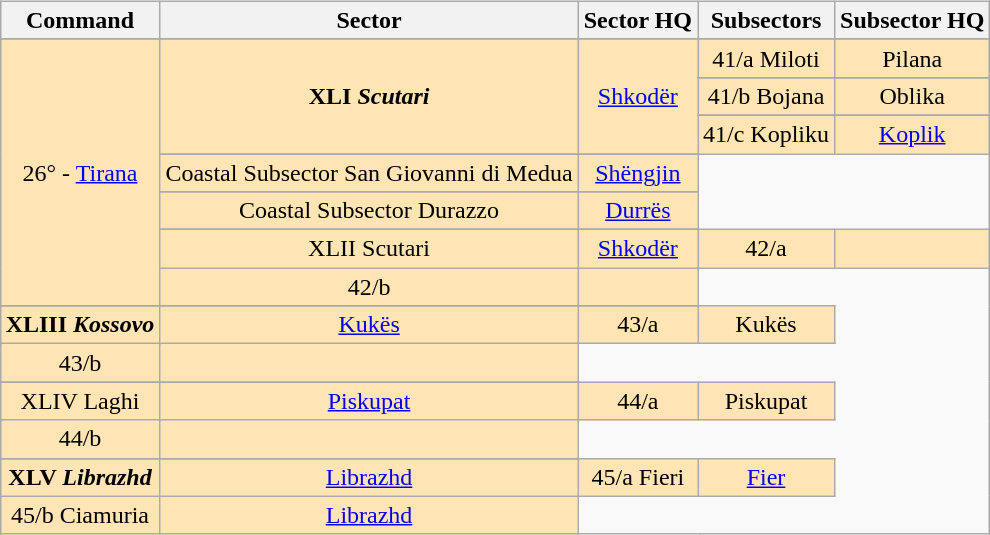<table style="width:100%; background:transparent">
<tr>
<td align="center"><br><table class="wikitable">
<tr>
<th>Command</th>
<th>Sector</th>
<th>Sector HQ</th>
<th>Subsectors</th>
<th>Subsector HQ</th>
</tr>
<tr>
</tr>
<tr align="center" bgcolor="#FFE5B4">
<td rowspan="13">26° - <a href='#'>Tirana</a></td>
<td rowspan="5"><strong>XLI <em>Scutari<strong><em></td>
<td rowspan="5"><a href='#'>Shkodër</a></td>
<td>41/a </em>Miloti<em></td>
<td>Pilana</td>
</tr>
<tr>
</tr>
<tr align="center" bgcolor="#FFE5B4">
<td>41/b </em>Bojana<em></td>
<td>Oblika</td>
</tr>
<tr>
</tr>
<tr align="center" bgcolor="#FFE5B4">
<td>41/c </em>Kopliku<em></td>
<td><a href='#'>Koplik</a></td>
</tr>
<tr>
</tr>
<tr align="center" bgcolor="#FFE5B4">
<td>Coastal Subsector </em>San Giovanni di Medua<em></td>
<td><a href='#'>Shëngjin</a></td>
</tr>
<tr>
</tr>
<tr align="center" bgcolor="#FFE5B4">
<td>Coastal Subsector </em>Durazzo<em></td>
<td><a href='#'>Durrës</a></td>
</tr>
<tr>
</tr>
<tr align="center" bgcolor="#FFE5B4">
<td rowspan="2"></strong>XLII </em>Scutari</em></strong></td>
<td rowspan="2"><a href='#'>Shkodër</a></td>
<td>42/a</td>
<td></td>
</tr>
<tr>
</tr>
<tr align="center" bgcolor="#FFE5B4">
<td>42/b</td>
<td></td>
</tr>
<tr>
</tr>
<tr align="center" bgcolor="#FFE5B4">
<td rowspan="2"><strong>XLIII <em>Kossovo<strong><em></td>
<td rowspan="2"><a href='#'>Kukës</a></td>
<td>43/a</td>
<td>Kukës</td>
</tr>
<tr>
</tr>
<tr align="center" bgcolor="#FFE5B4">
<td>43/b</td>
<td></td>
</tr>
<tr>
</tr>
<tr align="center" bgcolor="#FFE5B4">
<td rowspan="2"></strong>XLIV </em>Laghi</em></strong></td>
<td rowspan="2"><a href='#'>Piskupat</a></td>
<td>44/a</td>
<td>Piskupat</td>
</tr>
<tr>
</tr>
<tr align="center" bgcolor="#FFE5B4">
<td>44/b</td>
<td></td>
</tr>
<tr>
</tr>
<tr align="center" bgcolor="#FFE5B4">
<td rowspan="2"><strong>XLV <em>Librazhd<strong><em></td>
<td rowspan="2"><a href='#'>Librazhd</a></td>
<td>45/a </em>Fieri <em></td>
<td><a href='#'>Fier</a></td>
</tr>
<tr>
</tr>
<tr align="center" bgcolor="#FFE5B4">
<td>45/b </em>Ciamuria<em></td>
<td><a href='#'>Librazhd</a></td>
</tr>
</table>
</td>
</tr>
</table>
